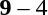<table style="text-align:center">
<tr>
<th width=200></th>
<th width=100></th>
<th width=200></th>
</tr>
<tr>
<td align=right><strong></strong></td>
<td><strong>9</strong> – 4</td>
<td align=left></td>
</tr>
</table>
